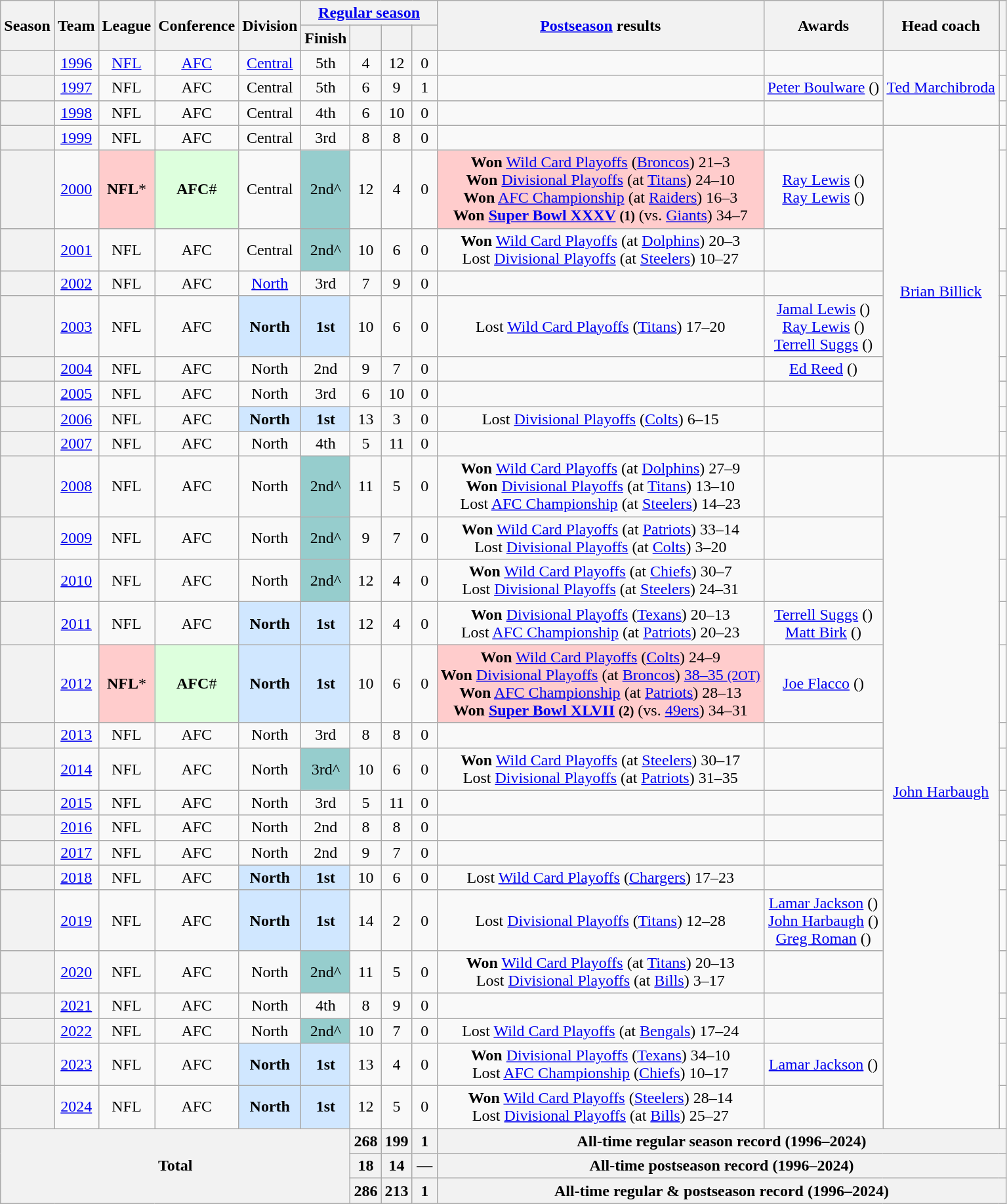<table class="wikitable" style="text-align:center">
<tr>
<th scope="col" rowspan="2">Season</th>
<th scope="col" rowspan="2">Team</th>
<th scope="col" rowspan="2">League</th>
<th scope="col" rowspan="2">Conference</th>
<th scope="col" rowspan="2">Division</th>
<th scope="colgroup" colspan="4"><a href='#'>Regular season</a></th>
<th scope="col" rowspan="2"><a href='#'>Postseason</a> results</th>
<th scope="col" rowspan="2">Awards</th>
<th scope=col rowspan="2">Head coach</th>
<th scope=col rowspan="2"></th>
</tr>
<tr>
<th scope="col" rowspan="1">Finish</th>
<th scope="col" rowspan="1"></th>
<th scope="col" rowspan="1"></th>
<th scope="col" rowspan="1"  width=2.5%></th>
</tr>
<tr>
<th scope=row></th>
<td><a href='#'>1996</a></td>
<td><a href='#'>NFL</a></td>
<td><a href='#'>AFC</a></td>
<td><a href='#'>Central</a></td>
<td>5th</td>
<td>4</td>
<td>12</td>
<td>0</td>
<td></td>
<td></td>
<td rowspan="3"><a href='#'>Ted Marchibroda</a></td>
<td></td>
</tr>
<tr>
<th scope=row></th>
<td><a href='#'>1997</a></td>
<td>NFL</td>
<td>AFC</td>
<td>Central</td>
<td>5th</td>
<td>6</td>
<td>9</td>
<td>1</td>
<td></td>
<td><a href='#'>Peter Boulware</a> ()</td>
<td></td>
</tr>
<tr>
<th scope=row></th>
<td><a href='#'>1998</a></td>
<td>NFL</td>
<td>AFC</td>
<td>Central</td>
<td>4th</td>
<td>6</td>
<td>10</td>
<td>0</td>
<td></td>
<td></td>
<td></td>
</tr>
<tr>
<th scope=row></th>
<td><a href='#'>1999</a></td>
<td>NFL</td>
<td>AFC</td>
<td>Central</td>
<td>3rd</td>
<td>8</td>
<td>8</td>
<td>0</td>
<td></td>
<td></td>
<td rowspan="9"><a href='#'>Brian Billick</a></td>
<td></td>
</tr>
<tr>
<th scope=row></th>
<td><a href='#'>2000</a></td>
<td bgcolor="#FFCCCC"><strong>NFL</strong>*</td>
<td bgcolor="#DDFFDD"><strong>AFC</strong>#</td>
<td>Central</td>
<td bgcolor="#96CDCD">2nd^</td>
<td>12</td>
<td>4</td>
<td>0</td>
<td bgcolor="#FFCCCC"><strong>Won</strong> <a href='#'>Wild Card Playoffs</a> (<a href='#'>Broncos</a>) 21–3<br><strong>Won</strong> <a href='#'>Divisional Playoffs</a> (at <a href='#'>Titans</a>) 24–10<br><strong>Won</strong> <a href='#'>AFC Championship</a> (at <a href='#'>Raiders</a>) 16–3<br><strong>Won <a href='#'>Super Bowl XXXV</a> <small>(1)</small></strong> (vs. <a href='#'>Giants</a>) 34–7</td>
<td><a href='#'>Ray Lewis</a> () <br> <a href='#'>Ray Lewis</a> ()</td>
<td></td>
</tr>
<tr>
<th scope=row></th>
<td><a href='#'>2001</a></td>
<td>NFL</td>
<td>AFC</td>
<td>Central</td>
<td bgcolor="#96CDCD">2nd^</td>
<td>10</td>
<td>6</td>
<td>0</td>
<td><strong>Won</strong> <a href='#'>Wild Card Playoffs</a> (at <a href='#'>Dolphins</a>) 20–3<br>Lost <a href='#'>Divisional Playoffs</a> (at <a href='#'>Steelers</a>) 10–27</td>
<td></td>
<td></td>
</tr>
<tr>
<th scope=row></th>
<td><a href='#'>2002</a></td>
<td>NFL</td>
<td>AFC</td>
<td><a href='#'>North</a></td>
<td>3rd</td>
<td>7</td>
<td>9</td>
<td>0</td>
<td></td>
<td></td>
<td></td>
</tr>
<tr>
<th scope=row></th>
<td><a href='#'>2003</a></td>
<td>NFL</td>
<td>AFC</td>
<td bgcolor="#D0E7FF"><strong>North</strong></td>
<td bgcolor="#D0E7FF"><strong>1st</strong></td>
<td>10</td>
<td>6</td>
<td>0</td>
<td>Lost <a href='#'>Wild Card Playoffs</a> (<a href='#'>Titans</a>) 17–20</td>
<td><a href='#'>Jamal Lewis</a> ()<br><a href='#'>Ray Lewis</a> ()<br><a href='#'>Terrell Suggs</a> ()</td>
<td></td>
</tr>
<tr>
<th scope=row></th>
<td><a href='#'>2004</a></td>
<td>NFL</td>
<td>AFC</td>
<td>North</td>
<td>2nd</td>
<td>9</td>
<td>7</td>
<td>0</td>
<td></td>
<td><a href='#'>Ed Reed</a> ()</td>
<td></td>
</tr>
<tr>
<th scope=row></th>
<td><a href='#'>2005</a></td>
<td>NFL</td>
<td>AFC</td>
<td>North</td>
<td>3rd</td>
<td>6</td>
<td>10</td>
<td>0</td>
<td></td>
<td></td>
<td></td>
</tr>
<tr>
<th scope=row></th>
<td><a href='#'>2006</a></td>
<td>NFL</td>
<td>AFC</td>
<td bgcolor="#D0E7FF"><strong>North</strong></td>
<td bgcolor="#D0E7FF"><strong>1st</strong></td>
<td>13</td>
<td>3</td>
<td>0</td>
<td>Lost <a href='#'>Divisional Playoffs</a> (<a href='#'>Colts</a>) 6–15</td>
<td></td>
<td></td>
</tr>
<tr>
<th scope=row></th>
<td><a href='#'>2007</a></td>
<td>NFL</td>
<td>AFC</td>
<td>North</td>
<td>4th</td>
<td>5</td>
<td>11</td>
<td>0</td>
<td></td>
<td></td>
<td></td>
</tr>
<tr>
<th scope=row></th>
<td><a href='#'>2008</a></td>
<td>NFL</td>
<td>AFC</td>
<td>North</td>
<td bgcolor="#96CDCD">2nd^</td>
<td>11</td>
<td>5</td>
<td>0</td>
<td><strong>Won</strong> <a href='#'>Wild Card Playoffs</a> (at <a href='#'>Dolphins</a>) 27–9<br> <strong>Won</strong> <a href='#'>Divisional Playoffs</a> (at <a href='#'>Titans</a>) 13–10<br> Lost <a href='#'>AFC Championship</a> (at <a href='#'>Steelers</a>) 14–23</td>
<td></td>
<td rowspan="17"><a href='#'>John Harbaugh</a></td>
<td></td>
</tr>
<tr>
<th scope=row></th>
<td><a href='#'>2009</a></td>
<td>NFL</td>
<td>AFC</td>
<td>North</td>
<td bgcolor="#96CDCD">2nd^</td>
<td>9</td>
<td>7</td>
<td>0</td>
<td><strong>Won</strong> <a href='#'>Wild Card Playoffs</a> (at <a href='#'>Patriots</a>) 33–14<br> Lost <a href='#'>Divisional Playoffs</a> (at <a href='#'>Colts</a>) 3–20</td>
<td></td>
<td></td>
</tr>
<tr>
<th scope=row></th>
<td><a href='#'>2010</a></td>
<td>NFL</td>
<td>AFC</td>
<td>North</td>
<td bgcolor="#96CDCD">2nd^</td>
<td>12</td>
<td>4</td>
<td>0</td>
<td><strong>Won</strong> <a href='#'>Wild Card Playoffs</a> (at <a href='#'>Chiefs</a>) 30–7<br> Lost <a href='#'>Divisional Playoffs</a> (at <a href='#'>Steelers</a>) 24–31</td>
<td></td>
<td></td>
</tr>
<tr>
<th scope=row></th>
<td><a href='#'>2011</a></td>
<td>NFL</td>
<td>AFC</td>
<td bgcolor="#D0E7FF"><strong>North</strong></td>
<td bgcolor="#D0E7FF"><strong>1st</strong></td>
<td>12</td>
<td>4</td>
<td>0</td>
<td><strong>Won</strong> <a href='#'>Divisional Playoffs</a> (<a href='#'>Texans</a>) 20–13<br> Lost <a href='#'>AFC Championship</a> (at <a href='#'>Patriots</a>) 20–23</td>
<td><a href='#'>Terrell Suggs</a> ()<br><a href='#'>Matt Birk</a> ()</td>
<td></td>
</tr>
<tr>
<th scope=row></th>
<td><a href='#'>2012</a></td>
<td bgcolor="#FFCCCC"><strong>NFL</strong>*</td>
<td bgcolor="#DDFFDD"><strong>AFC</strong>#</td>
<td bgcolor="#D0E7FF"><strong>North</strong></td>
<td bgcolor="#D0E7FF"><strong>1st</strong></td>
<td>10</td>
<td>6</td>
<td>0</td>
<td style="background:#FFCCCC"><strong>Won</strong> <a href='#'>Wild Card Playoffs</a> (<a href='#'>Colts</a>) 24–9<br> <strong>Won</strong> <a href='#'>Divisional Playoffs</a> (at <a href='#'>Broncos</a>)  <a href='#'>38–35 <small>(2OT)</small></a> <br> <strong>Won</strong> <a href='#'>AFC Championship</a> (at <a href='#'>Patriots</a>) 28–13 <br> <strong>Won  <a href='#'>Super Bowl XLVII</a> <small>(2)</small></strong> (vs. <a href='#'>49ers</a>) 34–31</td>
<td><a href='#'>Joe Flacco</a> ()</td>
<td></td>
</tr>
<tr>
<th scope=row></th>
<td><a href='#'>2013</a></td>
<td>NFL</td>
<td>AFC</td>
<td>North</td>
<td>3rd</td>
<td>8</td>
<td>8</td>
<td>0</td>
<td></td>
<td></td>
<td></td>
</tr>
<tr>
<th scope=row></th>
<td><a href='#'>2014</a></td>
<td>NFL</td>
<td>AFC</td>
<td>North</td>
<td bgcolor="#96CDCD">3rd^</td>
<td>10</td>
<td>6</td>
<td>0</td>
<td><strong>Won</strong> <a href='#'>Wild Card Playoffs</a> (at <a href='#'>Steelers</a>) 30–17<br> Lost <a href='#'>Divisional Playoffs</a> (at <a href='#'>Patriots</a>) 31–35</td>
<td></td>
<td></td>
</tr>
<tr>
<th scope=row></th>
<td><a href='#'>2015</a></td>
<td>NFL</td>
<td>AFC</td>
<td>North</td>
<td>3rd</td>
<td>5</td>
<td>11</td>
<td>0</td>
<td></td>
<td></td>
<td></td>
</tr>
<tr>
<th scope=row></th>
<td><a href='#'>2016</a></td>
<td>NFL</td>
<td>AFC</td>
<td>North</td>
<td>2nd</td>
<td>8</td>
<td>8</td>
<td>0</td>
<td></td>
<td></td>
<td></td>
</tr>
<tr>
<th scope=row></th>
<td><a href='#'>2017</a></td>
<td>NFL</td>
<td>AFC</td>
<td>North</td>
<td>2nd</td>
<td>9</td>
<td>7</td>
<td>0</td>
<td></td>
<td></td>
<td></td>
</tr>
<tr>
<th scope=row></th>
<td><a href='#'>2018</a></td>
<td>NFL</td>
<td>AFC</td>
<td bgcolor="#D0E7FF"><strong>North</strong></td>
<td bgcolor="#D0E7FF"><strong>1st</strong></td>
<td>10</td>
<td>6</td>
<td>0</td>
<td>Lost <a href='#'>Wild Card Playoffs</a> (<a href='#'>Chargers</a>) 17–23</td>
<td></td>
<td></td>
</tr>
<tr>
<th scope=row></th>
<td><a href='#'>2019</a></td>
<td>NFL</td>
<td>AFC</td>
<td bgcolor="#D0E7FF"><strong>North</strong></td>
<td bgcolor="#D0E7FF"><strong>1st</strong></td>
<td>14</td>
<td>2</td>
<td>0</td>
<td>Lost <a href='#'>Divisional Playoffs</a> (<a href='#'>Titans</a>) 12–28</td>
<td><a href='#'>Lamar Jackson</a> ()<br><a href='#'>John Harbaugh</a> ()<br><a href='#'>Greg Roman</a> ()</td>
<td></td>
</tr>
<tr>
<th scope=row></th>
<td><a href='#'>2020</a></td>
<td>NFL</td>
<td>AFC</td>
<td>North</td>
<td bgcolor="#96CDCD">2nd^</td>
<td>11</td>
<td>5</td>
<td>0</td>
<td><strong>Won</strong> <a href='#'>Wild Card Playoffs</a> (at <a href='#'>Titans</a>) 20–13 <br>Lost <a href='#'>Divisional Playoffs</a> (at <a href='#'>Bills</a>) 3–17</td>
<td></td>
<td></td>
</tr>
<tr>
<th scope=row></th>
<td><a href='#'>2021</a></td>
<td>NFL</td>
<td>AFC</td>
<td>North</td>
<td>4th</td>
<td>8</td>
<td>9</td>
<td>0</td>
<td></td>
<td></td>
<td></td>
</tr>
<tr>
<th scope=row></th>
<td><a href='#'>2022</a></td>
<td>NFL</td>
<td>AFC</td>
<td>North</td>
<td bgcolor="#96CDCD">2nd^</td>
<td>10</td>
<td>7</td>
<td>0</td>
<td>Lost <a href='#'>Wild Card Playoffs</a> (at <a href='#'>Bengals</a>) 17–24</td>
<td></td>
<td></td>
</tr>
<tr>
<th scope=row></th>
<td><a href='#'>2023</a></td>
<td>NFL</td>
<td>AFC</td>
<td bgcolor="#D0E7FF"><strong>North</strong></td>
<td bgcolor="#D0E7FF"><strong>1st</strong></td>
<td>13</td>
<td>4</td>
<td>0</td>
<td><strong>Won</strong> <a href='#'>Divisional Playoffs</a> (<a href='#'>Texans</a>) 34–10<br>Lost <a href='#'>AFC Championship</a> (<a href='#'>Chiefs</a>) 10–17</td>
<td><a href='#'>Lamar Jackson</a> ()</td>
<td></td>
</tr>
<tr>
<th scope=row></th>
<td><a href='#'>2024</a></td>
<td>NFL</td>
<td>AFC</td>
<td bgcolor="#D0E7FF"><strong>North</strong></td>
<td bgcolor="#D0E7FF"><strong>1st</strong></td>
<td>12</td>
<td>5</td>
<td>0</td>
<td><strong>Won</strong> <a href='#'>Wild Card Playoffs</a> (<a href='#'>Steelers</a>) 28–14<br>Lost <a href='#'>Divisional Playoffs</a> (at <a href='#'>Bills</a>) 25–27</td>
<td></td>
<td></td>
</tr>
<tr>
<th scope="row" rowspan="3" colspan="6">Total</th>
<th>268</th>
<th>199</th>
<th>1</th>
<th colspan="4"><strong>All-time regular season record (1996–2024)</strong></th>
</tr>
<tr>
<th>18</th>
<th>14</th>
<th>—</th>
<th colspan="4"><strong>All-time postseason record (1996–2024)</strong></th>
</tr>
<tr>
<th>286</th>
<th>213</th>
<th>1</th>
<th colspan="4"><strong>All-time regular & postseason record (1996–2024)</strong></th>
</tr>
</table>
